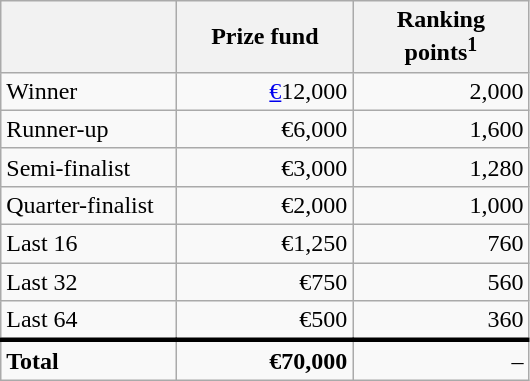<table class="wikitable">
<tr>
<th width=110px></th>
<th width=110px align="right">Prize fund</th>
<th width=110px align="right">Ranking points<sup>1</sup></th>
</tr>
<tr>
<td>Winner</td>
<td align="right"><a href='#'>€</a>12,000</td>
<td align="right">2,000</td>
</tr>
<tr>
<td>Runner-up</td>
<td align="right">€6,000</td>
<td align="right">1,600</td>
</tr>
<tr>
<td>Semi-finalist</td>
<td align="right">€3,000</td>
<td align="right">1,280</td>
</tr>
<tr>
<td>Quarter-finalist</td>
<td align="right">€2,000</td>
<td align="right">1,000</td>
</tr>
<tr>
<td>Last 16</td>
<td align="right">€1,250</td>
<td align="right">760</td>
</tr>
<tr>
<td>Last 32</td>
<td align="right">€750</td>
<td align="right">560</td>
</tr>
<tr>
<td>Last 64</td>
<td align="right">€500</td>
<td align="right">360</td>
</tr>
<tr style="border-top:medium solid">
<td><strong>Total</strong></td>
<td align="right"><strong>€70,000</strong></td>
<td align="right">–</td>
</tr>
</table>
